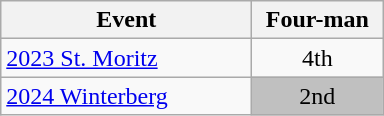<table class="wikitable" style="text-align:center">
<tr>
<th style="width:160px">Event</th>
<th style="width:80px">Four-man</th>
</tr>
<tr>
<td style="text-align:left"> <a href='#'>2023 St. Moritz</a></td>
<td>4th</td>
</tr>
<tr>
<td style="text-align:left"> <a href='#'>2024 Winterberg</a></td>
<td style="background:silver">2nd</td>
</tr>
</table>
